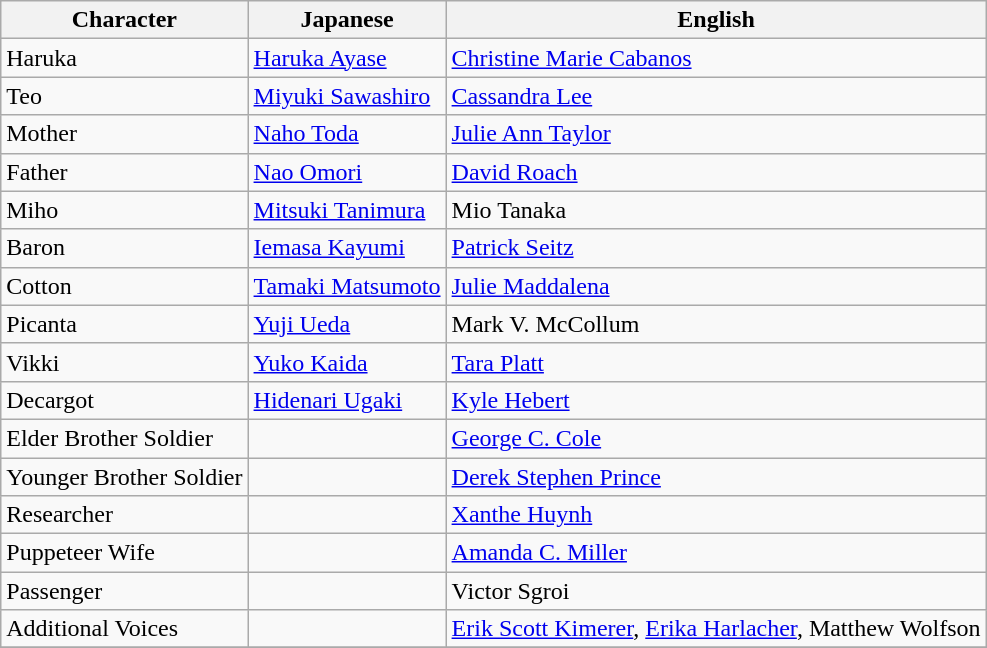<table class="wikitable">
<tr>
<th>Character</th>
<th>Japanese</th>
<th>English</th>
</tr>
<tr>
<td>Haruka</td>
<td><a href='#'>Haruka Ayase</a></td>
<td><a href='#'>Christine Marie Cabanos</a></td>
</tr>
<tr>
<td>Teo</td>
<td><a href='#'>Miyuki Sawashiro</a></td>
<td><a href='#'>Cassandra Lee</a></td>
</tr>
<tr>
<td>Mother</td>
<td><a href='#'>Naho Toda</a></td>
<td><a href='#'>Julie Ann Taylor</a></td>
</tr>
<tr>
<td>Father</td>
<td><a href='#'>Nao Omori</a></td>
<td><a href='#'>David Roach</a></td>
</tr>
<tr>
<td>Miho</td>
<td><a href='#'>Mitsuki Tanimura</a></td>
<td>Mio Tanaka </td>
</tr>
<tr>
<td>Baron</td>
<td><a href='#'>Iemasa Kayumi</a></td>
<td><a href='#'>Patrick Seitz</a></td>
</tr>
<tr>
<td>Cotton</td>
<td><a href='#'>Tamaki Matsumoto</a></td>
<td><a href='#'>Julie Maddalena</a></td>
</tr>
<tr>
<td>Picanta</td>
<td><a href='#'>Yuji Ueda</a></td>
<td>Mark V. McCollum </td>
</tr>
<tr>
<td>Vikki</td>
<td><a href='#'>Yuko Kaida</a></td>
<td><a href='#'>Tara Platt</a> </td>
</tr>
<tr>
<td>Decargot</td>
<td><a href='#'>Hidenari Ugaki</a></td>
<td><a href='#'>Kyle Hebert</a> </td>
</tr>
<tr>
<td>Elder Brother Soldier</td>
<td></td>
<td><a href='#'>George C. Cole</a></td>
</tr>
<tr>
<td>Younger Brother Soldier</td>
<td></td>
<td><a href='#'>Derek Stephen Prince</a></td>
</tr>
<tr>
<td>Researcher</td>
<td></td>
<td><a href='#'>Xanthe Huynh</a></td>
</tr>
<tr>
<td>Puppeteer Wife</td>
<td></td>
<td><a href='#'>Amanda C. Miller</a></td>
</tr>
<tr>
<td>Passenger</td>
<td></td>
<td>Victor Sgroi</td>
</tr>
<tr>
<td>Additional Voices</td>
<td></td>
<td><a href='#'>Erik Scott Kimerer</a>, <a href='#'>Erika Harlacher</a>, Matthew Wolfson</td>
</tr>
<tr>
</tr>
</table>
